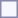<table style="border:1px solid #8888aa; background-color:#f7f8ff; padding:5px; font-size:95%; margin: 0px 12px 12px 0px;">
</table>
